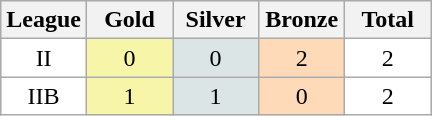<table class=wikitable style="border:1px solid #AAAAAA">
<tr bgcolor="#EFEFEF">
<th>League</th>
<th width=50>Gold</th>
<th width=50>Silver</th>
<th width=50>Bronze</th>
<th width=50>Total</th>
</tr>
<tr align="center" bgcolor="#FFFFFF">
<td align="center">II</td>
<td style="background:#F7F6A8;">0</td>
<td style="background:#DCE5E5;">0</td>
<td style="background:#FFDAB9;">2</td>
<td>2</td>
</tr>
<tr align="center" bgcolor="#FFFFFF">
<td align="center">IIB</td>
<td style="background:#F7F6A8;">1</td>
<td style="background:#DCE5E5;">1</td>
<td style="background:#FFDAB9;">0</td>
<td>2</td>
</tr>
</table>
